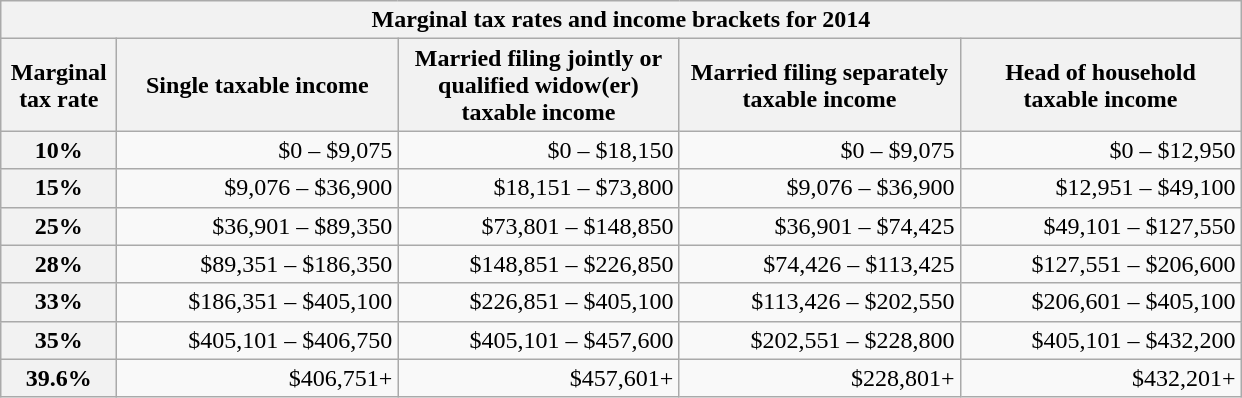<table class="wikitable collapsible collapsed" style="text-align:right" style="margin:0 0 1em 1em; font-size: 90%">
<tr>
<th colspan=5>Marginal tax rates and income brackets for 2014</th>
</tr>
<tr>
<th width=70>Marginal tax rate</th>
<th width=180>Single taxable income</th>
<th width=180>Married filing jointly or qualified widow(er) taxable income</th>
<th width=180>Married filing separately taxable income</th>
<th width=180>Head of household taxable income</th>
</tr>
<tr>
<th>10%</th>
<td>$0 – $9,075</td>
<td>$0 – $18,150</td>
<td>$0 – $9,075</td>
<td>$0 – $12,950</td>
</tr>
<tr>
<th>15%</th>
<td>$9,076 – $36,900</td>
<td>$18,151 – $73,800</td>
<td>$9,076 – $36,900</td>
<td>$12,951 – $49,100</td>
</tr>
<tr>
<th>25%</th>
<td>$36,901 – $89,350</td>
<td>$73,801 – $148,850</td>
<td>$36,901 – $74,425</td>
<td>$49,101 – $127,550</td>
</tr>
<tr>
<th>28%</th>
<td>$89,351 – $186,350</td>
<td>$148,851 – $226,850</td>
<td>$74,426 – $113,425</td>
<td>$127,551 – $206,600</td>
</tr>
<tr>
<th>33%</th>
<td>$186,351 – $405,100</td>
<td>$226,851 – $405,100</td>
<td>$113,426 – $202,550</td>
<td>$206,601 – $405,100</td>
</tr>
<tr>
<th>35%</th>
<td>$405,101 – $406,750</td>
<td>$405,101 – $457,600</td>
<td>$202,551 – $228,800</td>
<td>$405,101 – $432,200</td>
</tr>
<tr>
<th>39.6%</th>
<td>$406,751+</td>
<td>$457,601+</td>
<td>$228,801+</td>
<td>$432,201+</td>
</tr>
</table>
